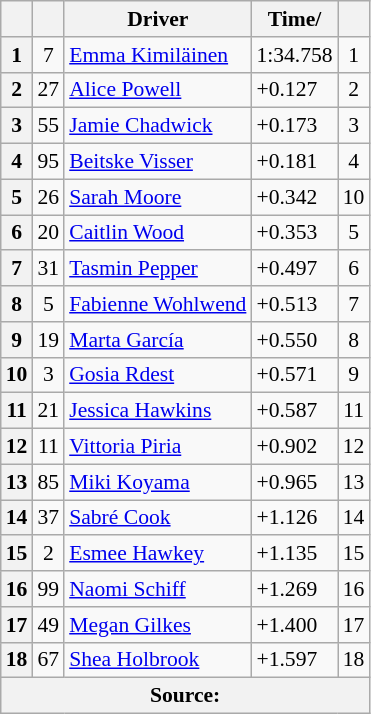<table class="wikitable" style="font-size:90%">
<tr>
<th scope="col"></th>
<th scope="col"></th>
<th scope="col">Driver</th>
<th scope="col">Time/</th>
<th scope="col"></th>
</tr>
<tr>
<th scope="row">1</th>
<td align="center">7</td>
<td> <a href='#'>Emma Kimiläinen</a></td>
<td>1:34.758</td>
<td align="center">1</td>
</tr>
<tr>
<th scope="row">2</th>
<td align="center">27</td>
<td> <a href='#'>Alice Powell</a></td>
<td>+0.127</td>
<td align="center">2</td>
</tr>
<tr>
<th scope="row">3</th>
<td align="center">55</td>
<td> <a href='#'>Jamie Chadwick</a></td>
<td>+0.173</td>
<td align="center">3</td>
</tr>
<tr>
<th scope="row">4</th>
<td align="center">95</td>
<td> <a href='#'>Beitske Visser</a></td>
<td>+0.181</td>
<td align="center">4</td>
</tr>
<tr>
<th scope="row">5</th>
<td align="center">26</td>
<td> <a href='#'>Sarah Moore</a></td>
<td>+0.342</td>
<td align="center">10</td>
</tr>
<tr>
<th scope="row">6</th>
<td align="center">20</td>
<td> <a href='#'>Caitlin Wood</a></td>
<td>+0.353</td>
<td align="center">5</td>
</tr>
<tr>
<th scope="row">7</th>
<td align="center">31</td>
<td> <a href='#'>Tasmin Pepper</a></td>
<td>+0.497</td>
<td align="center">6</td>
</tr>
<tr>
<th scope="row">8</th>
<td align="center">5</td>
<td> <a href='#'>Fabienne Wohlwend</a></td>
<td>+0.513</td>
<td align="center">7</td>
</tr>
<tr>
<th scope="row">9</th>
<td align="center">19</td>
<td> <a href='#'>Marta García</a></td>
<td>+0.550</td>
<td align="center">8</td>
</tr>
<tr>
<th scope="row">10</th>
<td align="center">3</td>
<td> <a href='#'>Gosia Rdest</a></td>
<td>+0.571</td>
<td align="center">9</td>
</tr>
<tr>
<th scope="row">11</th>
<td align="center">21</td>
<td> <a href='#'>Jessica Hawkins</a></td>
<td>+0.587</td>
<td align="center">11</td>
</tr>
<tr>
<th scope="row">12</th>
<td align="center">11</td>
<td> <a href='#'>Vittoria Piria</a></td>
<td>+0.902</td>
<td align="center">12</td>
</tr>
<tr>
<th scope="row">13</th>
<td align="center">85</td>
<td> <a href='#'>Miki Koyama</a></td>
<td>+0.965</td>
<td align="center">13</td>
</tr>
<tr>
<th scope="row">14</th>
<td align="center">37</td>
<td> <a href='#'>Sabré Cook</a></td>
<td>+1.126</td>
<td align="center">14</td>
</tr>
<tr>
<th scope="row">15</th>
<td align="center">2</td>
<td> <a href='#'>Esmee Hawkey</a></td>
<td>+1.135</td>
<td align="center">15</td>
</tr>
<tr>
<th scope="row">16</th>
<td align="center">99</td>
<td> <a href='#'>Naomi Schiff</a></td>
<td>+1.269</td>
<td align="center">16</td>
</tr>
<tr>
<th scope="row">17</th>
<td align="center">49</td>
<td> <a href='#'>Megan Gilkes</a></td>
<td>+1.400</td>
<td align="center">17</td>
</tr>
<tr>
<th scope="row">18</th>
<td align="center">67</td>
<td> <a href='#'>Shea Holbrook</a></td>
<td>+1.597</td>
<td align="center">18</td>
</tr>
<tr>
<th colspan=5>Source:</th>
</tr>
</table>
